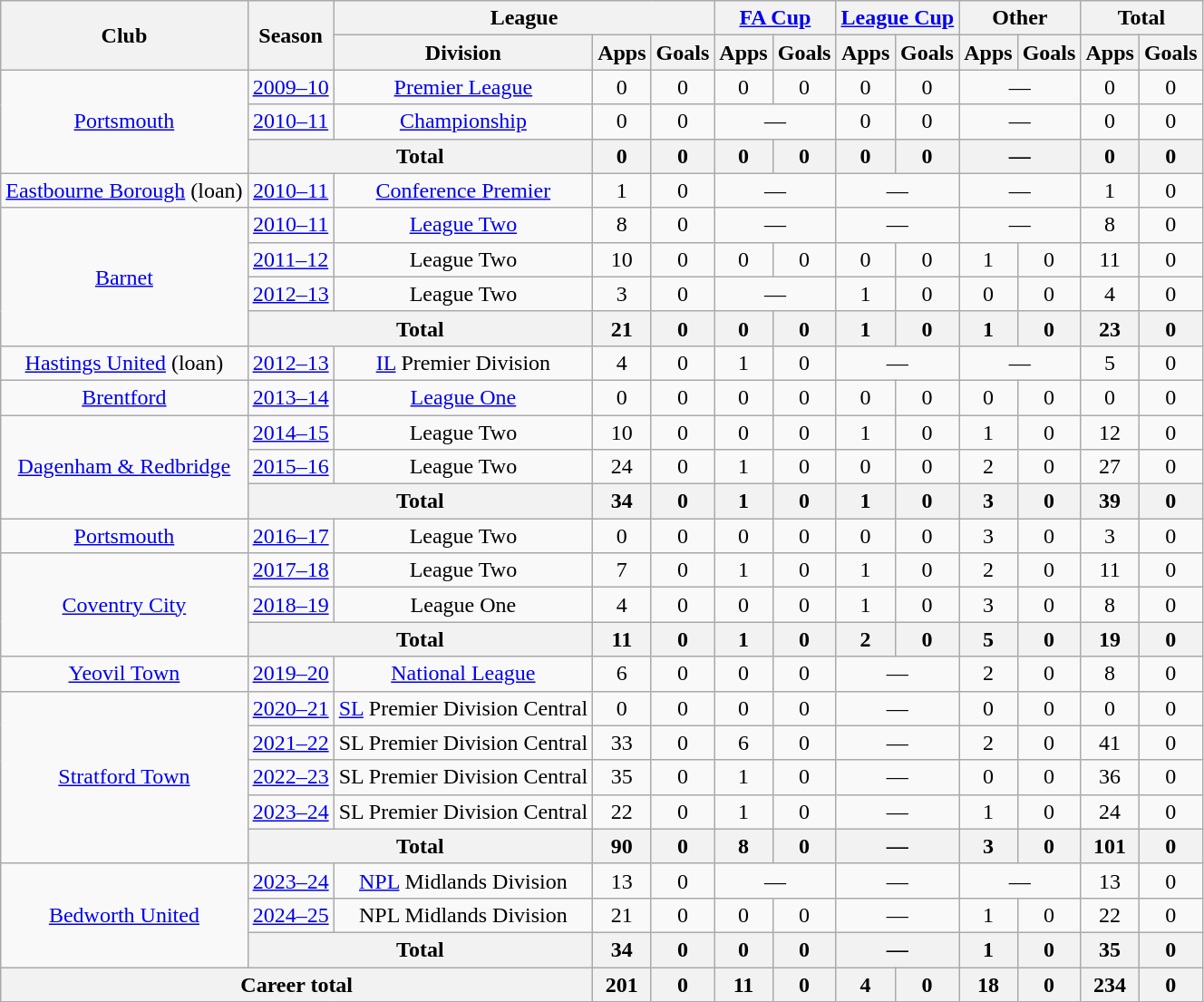<table class="wikitable" style="text-align: center">
<tr>
<th rowspan="2">Club</th>
<th rowspan="2">Season</th>
<th colspan="3">League</th>
<th colspan="2"><a href='#'>FA Cup</a></th>
<th colspan="2"><a href='#'>League Cup</a></th>
<th colspan="2">Other</th>
<th colspan="2">Total</th>
</tr>
<tr>
<th>Division</th>
<th>Apps</th>
<th>Goals</th>
<th>Apps</th>
<th>Goals</th>
<th>Apps</th>
<th>Goals</th>
<th>Apps</th>
<th>Goals</th>
<th>Apps</th>
<th>Goals</th>
</tr>
<tr>
<td rowspan="3"><a href='#'>Portsmouth</a></td>
<td><a href='#'>2009–10</a></td>
<td><a href='#'>Premier League</a></td>
<td>0</td>
<td>0</td>
<td>0</td>
<td>0</td>
<td>0</td>
<td>0</td>
<td colspan="2">—</td>
<td>0</td>
<td>0</td>
</tr>
<tr>
<td><a href='#'>2010–11</a></td>
<td><a href='#'>Championship</a></td>
<td>0</td>
<td>0</td>
<td colspan="2">—</td>
<td>0</td>
<td>0</td>
<td colspan="2">—</td>
<td>0</td>
<td>0</td>
</tr>
<tr>
<th colspan="2">Total</th>
<th>0</th>
<th>0</th>
<th>0</th>
<th>0</th>
<th>0</th>
<th>0</th>
<th colspan="2">—</th>
<th>0</th>
<th>0</th>
</tr>
<tr>
<td><a href='#'>Eastbourne Borough</a> (loan)</td>
<td><a href='#'>2010–11</a></td>
<td><a href='#'>Conference Premier</a></td>
<td>1</td>
<td>0</td>
<td colspan="2">—</td>
<td colspan="2">—</td>
<td colspan="2">—</td>
<td>1</td>
<td>0</td>
</tr>
<tr>
<td rowspan="4"><a href='#'>Barnet</a></td>
<td><a href='#'>2010–11</a></td>
<td><a href='#'>League Two</a></td>
<td>8</td>
<td>0</td>
<td colspan="2">—</td>
<td colspan="2">—</td>
<td colspan="2">—</td>
<td>8</td>
<td>0</td>
</tr>
<tr>
<td><a href='#'>2011–12</a></td>
<td>League Two</td>
<td>10</td>
<td>0</td>
<td>0</td>
<td>0</td>
<td>0</td>
<td>0</td>
<td>1</td>
<td>0</td>
<td>11</td>
<td>0</td>
</tr>
<tr>
<td><a href='#'>2012–13</a></td>
<td>League Two</td>
<td>3</td>
<td>0</td>
<td colspan="2">—</td>
<td>1</td>
<td>0</td>
<td>0</td>
<td>0</td>
<td>4</td>
<td>0</td>
</tr>
<tr>
<th colspan="2">Total</th>
<th>21</th>
<th>0</th>
<th>0</th>
<th>0</th>
<th>1</th>
<th>0</th>
<th>1</th>
<th>0</th>
<th>23</th>
<th>0</th>
</tr>
<tr>
<td><a href='#'>Hastings United</a> (loan)</td>
<td><a href='#'>2012–13</a></td>
<td><a href='#'>IL</a> Premier Division</td>
<td>4</td>
<td>0</td>
<td>1</td>
<td>0</td>
<td colspan="2">—</td>
<td colspan="2">—</td>
<td>5</td>
<td>0</td>
</tr>
<tr>
<td><a href='#'>Brentford</a></td>
<td><a href='#'>2013–14</a></td>
<td><a href='#'>League One</a></td>
<td>0</td>
<td>0</td>
<td>0</td>
<td>0</td>
<td>0</td>
<td>0</td>
<td>0</td>
<td>0</td>
<td>0</td>
<td>0</td>
</tr>
<tr>
<td rowspan="3"><a href='#'>Dagenham & Redbridge</a></td>
<td><a href='#'>2014–15</a></td>
<td>League Two</td>
<td>10</td>
<td>0</td>
<td>0</td>
<td>0</td>
<td>1</td>
<td>0</td>
<td>1</td>
<td>0</td>
<td>12</td>
<td>0</td>
</tr>
<tr>
<td><a href='#'>2015–16</a></td>
<td>League Two</td>
<td>24</td>
<td>0</td>
<td>1</td>
<td>0</td>
<td>0</td>
<td>0</td>
<td>2</td>
<td>0</td>
<td>27</td>
<td>0</td>
</tr>
<tr>
<th colspan="2">Total</th>
<th>34</th>
<th>0</th>
<th>1</th>
<th>0</th>
<th>1</th>
<th>0</th>
<th>3</th>
<th>0</th>
<th>39</th>
<th>0</th>
</tr>
<tr>
<td><a href='#'>Portsmouth</a></td>
<td><a href='#'>2016–17</a></td>
<td>League Two</td>
<td>0</td>
<td>0</td>
<td>0</td>
<td>0</td>
<td>0</td>
<td>0</td>
<td>3</td>
<td>0</td>
<td>3</td>
<td>0</td>
</tr>
<tr>
<td rowspan=3><a href='#'>Coventry City</a></td>
<td><a href='#'>2017–18</a></td>
<td>League Two</td>
<td>7</td>
<td>0</td>
<td>1</td>
<td>0</td>
<td>1</td>
<td>0</td>
<td>2</td>
<td>0</td>
<td>11</td>
<td>0</td>
</tr>
<tr>
<td><a href='#'>2018–19</a></td>
<td>League One</td>
<td>4</td>
<td>0</td>
<td>0</td>
<td>0</td>
<td>1</td>
<td>0</td>
<td>3</td>
<td>0</td>
<td>8</td>
<td>0</td>
</tr>
<tr>
<th colspan=2>Total</th>
<th>11</th>
<th>0</th>
<th>1</th>
<th>0</th>
<th>2</th>
<th>0</th>
<th>5</th>
<th>0</th>
<th>19</th>
<th>0</th>
</tr>
<tr>
<td><a href='#'>Yeovil Town</a></td>
<td><a href='#'>2019–20</a></td>
<td><a href='#'>National League</a></td>
<td>6</td>
<td>0</td>
<td>0</td>
<td>0</td>
<td colspan="2">—</td>
<td>2</td>
<td>0</td>
<td>8</td>
<td>0</td>
</tr>
<tr>
<td rowspan="5"><a href='#'>Stratford Town</a></td>
<td><a href='#'>2020–21</a></td>
<td><a href='#'>SL</a> Premier Division Central</td>
<td>0</td>
<td>0</td>
<td>0</td>
<td>0</td>
<td colspan="2">—</td>
<td>0</td>
<td>0</td>
<td>0</td>
<td>0</td>
</tr>
<tr>
<td><a href='#'>2021–22</a></td>
<td>SL Premier Division Central</td>
<td>33</td>
<td>0</td>
<td>6</td>
<td>0</td>
<td colspan="2">—</td>
<td>2</td>
<td>0</td>
<td>41</td>
<td>0</td>
</tr>
<tr>
<td><a href='#'>2022–23</a></td>
<td>SL Premier Division Central</td>
<td>35</td>
<td>0</td>
<td>1</td>
<td>0</td>
<td colspan="2">—</td>
<td>0</td>
<td>0</td>
<td>36</td>
<td>0</td>
</tr>
<tr>
<td><a href='#'>2023–24</a></td>
<td>SL Premier Division Central</td>
<td>22</td>
<td>0</td>
<td>1</td>
<td>0</td>
<td colspan="2">—</td>
<td>1</td>
<td>0</td>
<td>24</td>
<td>0</td>
</tr>
<tr>
<th colspan="2">Total</th>
<th>90</th>
<th>0</th>
<th>8</th>
<th>0</th>
<th colspan="2">—</th>
<th>3</th>
<th>0</th>
<th>101</th>
<th>0</th>
</tr>
<tr>
<td rowspan="3"><a href='#'>Bedworth United</a></td>
<td><a href='#'>2023–24</a></td>
<td><a href='#'>NPL</a> Midlands Division</td>
<td>13</td>
<td>0</td>
<td colspan="2">—</td>
<td colspan="2">—</td>
<td colspan="2">—</td>
<td>13</td>
<td>0</td>
</tr>
<tr>
<td><a href='#'>2024–25</a></td>
<td>NPL Midlands Division</td>
<td>21</td>
<td>0</td>
<td>0</td>
<td>0</td>
<td colspan="2">—</td>
<td>1</td>
<td>0</td>
<td>22</td>
<td>0</td>
</tr>
<tr>
<th colspan="2">Total</th>
<th>34</th>
<th>0</th>
<th>0</th>
<th>0</th>
<th colspan="2">—</th>
<th>1</th>
<th>0</th>
<th>35</th>
<th>0</th>
</tr>
<tr>
<th colspan="3">Career total</th>
<th>201</th>
<th>0</th>
<th>11</th>
<th>0</th>
<th>4</th>
<th>0</th>
<th>18</th>
<th>0</th>
<th>234</th>
<th>0</th>
</tr>
</table>
